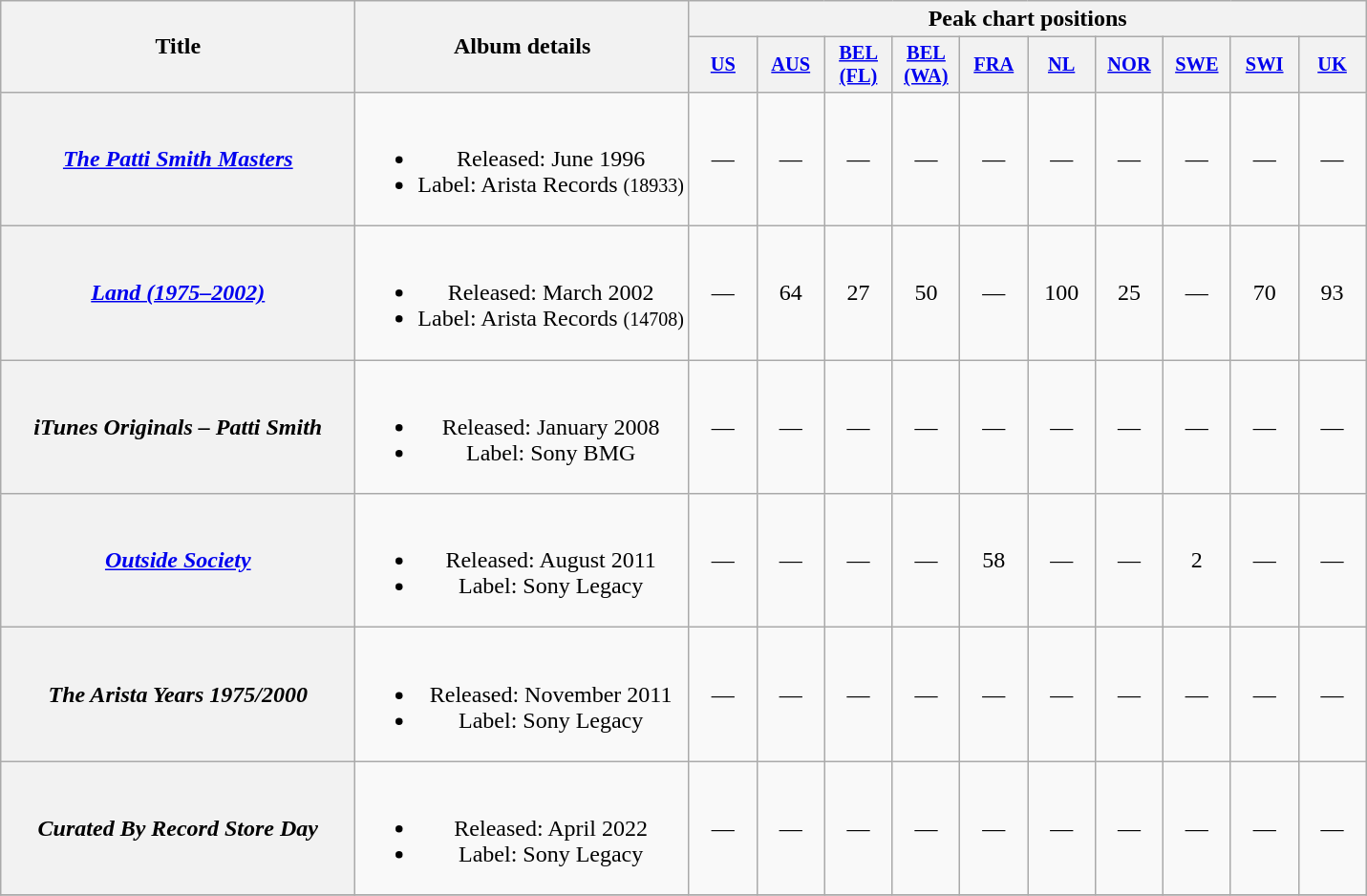<table class="wikitable plainrowheaders" style="text-align:center;">
<tr>
<th rowspan="2" style="width:15em;">Title</th>
<th rowspan="2">Album details</th>
<th colspan="10">Peak chart positions</th>
</tr>
<tr>
<th style="width:3em;font-size:85%"><a href='#'>US</a><br></th>
<th style="width:3em;font-size:85%"><a href='#'>AUS</a><br></th>
<th style="width:3em;font-size:85%"><a href='#'>BEL<br>(FL)</a><br></th>
<th style="width:3em;font-size:85%"><a href='#'>BEL<br>(WA)</a><br></th>
<th style="width:3em;font-size:85%"><a href='#'>FRA</a><br></th>
<th style="width:3em;font-size:85%"><a href='#'>NL</a><br></th>
<th style="width:3em;font-size:85%"><a href='#'>NOR</a><br></th>
<th style="width:3em;font-size:85%"><a href='#'>SWE</a><br></th>
<th style="width:3em;font-size:85%"><a href='#'>SWI</a><br></th>
<th style="width:3em;font-size:85%"><a href='#'>UK</a><br></th>
</tr>
<tr>
<th scope="row"><em><a href='#'>The Patti Smith Masters</a></em></th>
<td><br><ul><li>Released: June 1996</li><li>Label: Arista Records <small>(18933)</small></li></ul></td>
<td>—</td>
<td>—</td>
<td>—</td>
<td>—</td>
<td>—</td>
<td>—</td>
<td>—</td>
<td>—</td>
<td>—</td>
<td>—</td>
</tr>
<tr>
<th scope="row"><em><a href='#'>Land (1975–2002)</a></em></th>
<td><br><ul><li>Released: March 2002</li><li>Label: Arista Records <small>(14708)</small></li></ul></td>
<td>—</td>
<td>64</td>
<td>27</td>
<td>50</td>
<td>—</td>
<td>100</td>
<td>25</td>
<td>—</td>
<td>70</td>
<td>93</td>
</tr>
<tr>
<th scope="row"><em>iTunes Originals – Patti Smith</em></th>
<td><br><ul><li>Released: January 2008</li><li>Label: Sony BMG</li></ul></td>
<td>—</td>
<td>—</td>
<td>—</td>
<td>—</td>
<td>—</td>
<td>—</td>
<td>—</td>
<td>—</td>
<td>—</td>
<td>—</td>
</tr>
<tr>
<th scope="row"><em><a href='#'>Outside Society</a></em></th>
<td><br><ul><li>Released: August 2011</li><li>Label: Sony Legacy</li></ul></td>
<td>—</td>
<td>—</td>
<td>—</td>
<td>—</td>
<td>58</td>
<td>—</td>
<td>—</td>
<td>2</td>
<td>—</td>
<td>—</td>
</tr>
<tr>
<th scope="row"><em>The Arista Years 1975/2000</em></th>
<td><br><ul><li>Released: November 2011</li><li>Label: Sony Legacy</li></ul></td>
<td>—</td>
<td>—</td>
<td>—</td>
<td>—</td>
<td>—</td>
<td>—</td>
<td>—</td>
<td>—</td>
<td>—</td>
<td>—</td>
</tr>
<tr>
<th scope="row"><em>Curated By Record Store Day</em></th>
<td><br><ul><li>Released: April 2022</li><li>Label: Sony Legacy</li></ul></td>
<td>—</td>
<td>—</td>
<td>—</td>
<td>—</td>
<td>—</td>
<td>—</td>
<td>—</td>
<td>—</td>
<td>—</td>
<td>—</td>
</tr>
<tr>
</tr>
</table>
